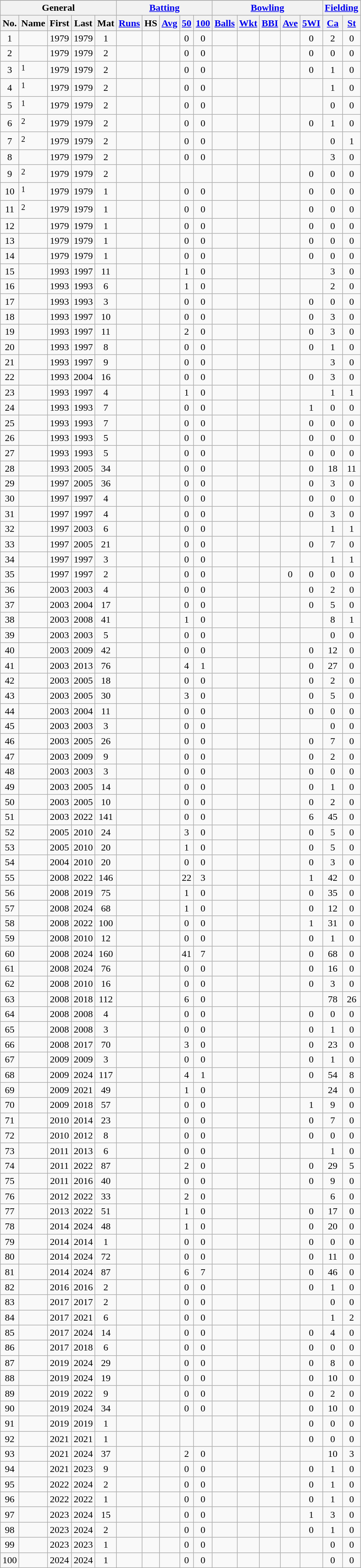<table class="wikitable sortable plainrowheaders">
<tr bgcolor="#efefef">
</tr>
<tr align="center">
<th scope="col" colspan=5 class="unsortable">General</th>
<th scope="col" colspan=5 class="unsortable"><a href='#'>Batting</a></th>
<th scope="col" colspan=5 class="unsortable"><a href='#'>Bowling</a></th>
<th scope="col" colspan=2 class="unsortable"><a href='#'>Fielding</a></th>
</tr>
<tr align="center">
<th scope="col">No.</th>
<th scope="col">Name</th>
<th scope="col">First</th>
<th scope="col">Last</th>
<th scope="col">Mat</th>
<th scope="col"><a href='#'>Runs</a></th>
<th scope="col">HS</th>
<th scope="col"><a href='#'>Avg</a></th>
<th scope="col"><a href='#'>50</a></th>
<th scope="col"><a href='#'>100</a></th>
<th scope="col"><a href='#'>Balls</a></th>
<th scope="col"><a href='#'>Wkt</a></th>
<th scope="col"><a href='#'>BBI</a></th>
<th scope="col"><a href='#'>Ave</a></th>
<th scope="col"><a href='#'>5WI</a></th>
<th scope="col"><a href='#'>Ca</a></th>
<th scope="col"><a href='#'>St</a></th>
</tr>
<tr align="center">
<td>1</td>
<td scope="row" align=left></td>
<td>1979</td>
<td>1979</td>
<td>1</td>
<td></td>
<td></td>
<td></td>
<td>0</td>
<td>0</td>
<td></td>
<td></td>
<td></td>
<td></td>
<td>0</td>
<td>2</td>
<td>0</td>
</tr>
<tr align="center">
<td>2</td>
<td scope="row" align=left></td>
<td>1979</td>
<td>1979</td>
<td>2</td>
<td></td>
<td></td>
<td></td>
<td>0</td>
<td>0</td>
<td></td>
<td></td>
<td></td>
<td></td>
<td>0</td>
<td>0</td>
<td>0</td>
</tr>
<tr align="center">
<td>3</td>
<td scope="row" align=left><sup>1</sup></td>
<td>1979</td>
<td>1979</td>
<td>2</td>
<td></td>
<td></td>
<td></td>
<td>0</td>
<td>0</td>
<td></td>
<td></td>
<td></td>
<td></td>
<td>0</td>
<td>1</td>
<td>0</td>
</tr>
<tr align="center">
<td>4</td>
<td scope="row" align=left><sup>1</sup></td>
<td>1979</td>
<td>1979</td>
<td>2</td>
<td></td>
<td></td>
<td></td>
<td>0</td>
<td>0</td>
<td></td>
<td></td>
<td></td>
<td></td>
<td></td>
<td>1</td>
<td>0</td>
</tr>
<tr align="center">
<td>5</td>
<td scope="row" align=left><sup>1</sup></td>
<td>1979</td>
<td>1979</td>
<td>2</td>
<td></td>
<td></td>
<td></td>
<td>0</td>
<td>0</td>
<td></td>
<td></td>
<td></td>
<td></td>
<td></td>
<td>0</td>
<td>0</td>
</tr>
<tr align="center">
<td>6</td>
<td scope="row" align=left><sup>2</sup></td>
<td>1979</td>
<td>1979</td>
<td>2</td>
<td></td>
<td></td>
<td></td>
<td>0</td>
<td>0</td>
<td></td>
<td></td>
<td></td>
<td></td>
<td>0</td>
<td>1</td>
<td>0</td>
</tr>
<tr align="center">
<td>7</td>
<td scope="row" align=left> <sup>2</sup></td>
<td>1979</td>
<td>1979</td>
<td>2</td>
<td></td>
<td></td>
<td></td>
<td>0</td>
<td>0</td>
<td></td>
<td></td>
<td></td>
<td></td>
<td></td>
<td>0</td>
<td>1</td>
</tr>
<tr align="center">
<td>8</td>
<td scope="row" align=left></td>
<td>1979</td>
<td>1979</td>
<td>2</td>
<td></td>
<td></td>
<td></td>
<td>0</td>
<td>0</td>
<td></td>
<td></td>
<td></td>
<td></td>
<td></td>
<td>3</td>
<td>0</td>
</tr>
<tr align="center">
<td>9</td>
<td scope="row" align=left><sup>2</sup></td>
<td>1979</td>
<td>1979</td>
<td>2</td>
<td></td>
<td></td>
<td></td>
<td></td>
<td></td>
<td></td>
<td></td>
<td></td>
<td></td>
<td>0</td>
<td>0</td>
<td>0</td>
</tr>
<tr align="center">
<td>10</td>
<td scope="row" align=left><sup>1</sup></td>
<td>1979</td>
<td>1979</td>
<td>1</td>
<td></td>
<td></td>
<td></td>
<td>0</td>
<td>0</td>
<td></td>
<td></td>
<td></td>
<td></td>
<td>0</td>
<td>0</td>
<td>0</td>
</tr>
<tr align="center">
<td>11</td>
<td scope="row" align=left><sup>2</sup></td>
<td>1979</td>
<td>1979</td>
<td>1</td>
<td></td>
<td></td>
<td></td>
<td>0</td>
<td>0</td>
<td></td>
<td></td>
<td></td>
<td></td>
<td>0</td>
<td>0</td>
<td>0</td>
</tr>
<tr align="center">
<td>12</td>
<td scope="row" align=left></td>
<td>1979</td>
<td>1979</td>
<td>1</td>
<td></td>
<td></td>
<td></td>
<td>0</td>
<td>0</td>
<td></td>
<td></td>
<td></td>
<td></td>
<td>0</td>
<td>0</td>
<td>0</td>
</tr>
<tr align="center">
<td>13</td>
<td scope="row" align=left></td>
<td>1979</td>
<td>1979</td>
<td>1</td>
<td></td>
<td></td>
<td></td>
<td>0</td>
<td>0</td>
<td></td>
<td></td>
<td></td>
<td></td>
<td>0</td>
<td>0</td>
<td>0</td>
</tr>
<tr align="center">
<td>14</td>
<td scope="row" align=left></td>
<td>1979</td>
<td>1979</td>
<td>1</td>
<td></td>
<td></td>
<td></td>
<td>0</td>
<td>0</td>
<td></td>
<td></td>
<td></td>
<td></td>
<td>0</td>
<td>0</td>
<td>0</td>
</tr>
<tr align="center">
<td>15</td>
<td scope="row" align=left></td>
<td>1993</td>
<td>1997</td>
<td>11</td>
<td></td>
<td></td>
<td></td>
<td>1</td>
<td>0</td>
<td></td>
<td></td>
<td></td>
<td></td>
<td></td>
<td>3</td>
<td>0</td>
</tr>
<tr align="center">
<td>16</td>
<td scope="row" align=left></td>
<td>1993</td>
<td>1993</td>
<td>6</td>
<td></td>
<td></td>
<td></td>
<td>1</td>
<td>0</td>
<td></td>
<td></td>
<td></td>
<td></td>
<td></td>
<td>2</td>
<td>0</td>
</tr>
<tr align="center">
<td>17</td>
<td scope="row" align=left></td>
<td>1993</td>
<td>1993</td>
<td>3</td>
<td></td>
<td></td>
<td></td>
<td>0</td>
<td>0</td>
<td></td>
<td></td>
<td></td>
<td></td>
<td>0</td>
<td>0</td>
<td>0</td>
</tr>
<tr align="center">
<td>18</td>
<td scope="row" align=left></td>
<td>1993</td>
<td>1997</td>
<td>10</td>
<td></td>
<td></td>
<td></td>
<td>0</td>
<td>0</td>
<td></td>
<td></td>
<td></td>
<td></td>
<td>0</td>
<td>3</td>
<td>0</td>
</tr>
<tr align="center">
<td>19</td>
<td scope="row" align=left></td>
<td>1993</td>
<td>1997</td>
<td>11</td>
<td></td>
<td></td>
<td></td>
<td>2</td>
<td>0</td>
<td></td>
<td></td>
<td></td>
<td></td>
<td>0</td>
<td>3</td>
<td>0</td>
</tr>
<tr align="center">
<td>20</td>
<td scope="row" align=left></td>
<td>1993</td>
<td>1997</td>
<td>8</td>
<td></td>
<td></td>
<td></td>
<td>0</td>
<td>0</td>
<td></td>
<td></td>
<td></td>
<td></td>
<td>0</td>
<td>1</td>
<td>0</td>
</tr>
<tr align="center">
<td>21</td>
<td scope="row" align=left></td>
<td>1993</td>
<td>1997</td>
<td>9</td>
<td></td>
<td></td>
<td></td>
<td>0</td>
<td>0</td>
<td></td>
<td></td>
<td></td>
<td></td>
<td></td>
<td>3</td>
<td>0</td>
</tr>
<tr align="center">
<td>22</td>
<td scope="row" align=left></td>
<td>1993</td>
<td>2004</td>
<td>16</td>
<td></td>
<td></td>
<td></td>
<td>0</td>
<td>0</td>
<td></td>
<td></td>
<td></td>
<td></td>
<td>0</td>
<td>3</td>
<td>0</td>
</tr>
<tr align="center">
<td>23</td>
<td scope="row" align=left> </td>
<td>1993</td>
<td>1997</td>
<td>4</td>
<td></td>
<td></td>
<td></td>
<td>1</td>
<td>0</td>
<td></td>
<td></td>
<td></td>
<td></td>
<td></td>
<td>1</td>
<td>1</td>
</tr>
<tr align="center">
<td>24</td>
<td scope="row" align=left></td>
<td>1993</td>
<td>1993</td>
<td>7</td>
<td></td>
<td></td>
<td></td>
<td>0</td>
<td>0</td>
<td></td>
<td></td>
<td></td>
<td></td>
<td>1</td>
<td>0</td>
<td>0</td>
</tr>
<tr align="center">
<td>25</td>
<td scope="row" align=left></td>
<td>1993</td>
<td>1993</td>
<td>7</td>
<td></td>
<td></td>
<td></td>
<td>0</td>
<td>0</td>
<td></td>
<td></td>
<td></td>
<td></td>
<td>0</td>
<td>0</td>
<td>0</td>
</tr>
<tr align="center">
<td>26</td>
<td scope="row" align=left></td>
<td>1993</td>
<td>1993</td>
<td>5</td>
<td></td>
<td></td>
<td></td>
<td>0</td>
<td>0</td>
<td></td>
<td></td>
<td></td>
<td></td>
<td>0</td>
<td>0</td>
<td>0</td>
</tr>
<tr align="center">
<td>27</td>
<td scope="row" align=left></td>
<td>1993</td>
<td>1993</td>
<td>5</td>
<td></td>
<td></td>
<td></td>
<td>0</td>
<td>0</td>
<td></td>
<td></td>
<td></td>
<td></td>
<td>0</td>
<td>0</td>
<td>0</td>
</tr>
<tr align="center">
<td>28</td>
<td scope="row" align=left> </td>
<td>1993</td>
<td>2005</td>
<td>34</td>
<td></td>
<td></td>
<td></td>
<td>0</td>
<td>0</td>
<td></td>
<td></td>
<td></td>
<td></td>
<td>0</td>
<td>18</td>
<td>11</td>
</tr>
<tr align="center">
<td>29</td>
<td scope="row" align=left></td>
<td>1997</td>
<td>2005</td>
<td>36</td>
<td></td>
<td></td>
<td></td>
<td>0</td>
<td>0</td>
<td></td>
<td></td>
<td></td>
<td></td>
<td>0</td>
<td>3</td>
<td>0</td>
</tr>
<tr align="center">
<td>30</td>
<td scope="row" align=left></td>
<td>1997</td>
<td>1997</td>
<td>4</td>
<td></td>
<td></td>
<td></td>
<td>0</td>
<td>0</td>
<td></td>
<td></td>
<td></td>
<td></td>
<td>0</td>
<td>0</td>
<td>0</td>
</tr>
<tr align="center">
<td>31</td>
<td scope="row" align=left></td>
<td>1997</td>
<td>1997</td>
<td>4</td>
<td></td>
<td></td>
<td></td>
<td>0</td>
<td>0</td>
<td></td>
<td></td>
<td></td>
<td></td>
<td>0</td>
<td>3</td>
<td>0</td>
</tr>
<tr align="center">
<td>32</td>
<td scope="row" align=left> </td>
<td>1997</td>
<td>2003</td>
<td>6</td>
<td></td>
<td></td>
<td></td>
<td>0</td>
<td>0</td>
<td></td>
<td></td>
<td></td>
<td></td>
<td></td>
<td>1</td>
<td>1</td>
</tr>
<tr align="center">
<td>33</td>
<td scope="row" align=left></td>
<td>1997</td>
<td>2005</td>
<td>21</td>
<td></td>
<td></td>
<td></td>
<td>0</td>
<td>0</td>
<td></td>
<td></td>
<td></td>
<td></td>
<td>0</td>
<td>7</td>
<td>0</td>
</tr>
<tr align="center">
<td>34</td>
<td scope="row" align=left> </td>
<td>1997</td>
<td>1997</td>
<td>3</td>
<td></td>
<td></td>
<td></td>
<td>0</td>
<td>0</td>
<td></td>
<td></td>
<td></td>
<td></td>
<td></td>
<td>1</td>
<td>1</td>
</tr>
<tr align="center">
<td>35</td>
<td scope="row" align=left></td>
<td>1997</td>
<td>1997</td>
<td>2</td>
<td></td>
<td></td>
<td></td>
<td>0</td>
<td>0</td>
<td></td>
<td></td>
<td></td>
<td>0</td>
<td>0</td>
<td>0</td>
<td>0</td>
</tr>
<tr align="center">
<td>36</td>
<td scope="row" align=left></td>
<td>2003</td>
<td>2003</td>
<td>4</td>
<td></td>
<td></td>
<td></td>
<td>0</td>
<td>0</td>
<td></td>
<td></td>
<td></td>
<td></td>
<td>0</td>
<td>2</td>
<td>0</td>
</tr>
<tr align="center">
<td>37</td>
<td scope="row" align=left></td>
<td>2003</td>
<td>2004</td>
<td>17</td>
<td></td>
<td></td>
<td></td>
<td>0</td>
<td>0</td>
<td></td>
<td></td>
<td></td>
<td></td>
<td>0</td>
<td>5</td>
<td>0</td>
</tr>
<tr align="center">
<td>38</td>
<td scope="row" align=left> </td>
<td>2003</td>
<td>2008</td>
<td>41</td>
<td></td>
<td></td>
<td></td>
<td>1</td>
<td>0</td>
<td></td>
<td></td>
<td></td>
<td></td>
<td></td>
<td>8</td>
<td>1</td>
</tr>
<tr align="center">
<td>39</td>
<td scope="row" align=left></td>
<td>2003</td>
<td>2003</td>
<td>5</td>
<td></td>
<td></td>
<td></td>
<td>0</td>
<td>0</td>
<td></td>
<td></td>
<td></td>
<td></td>
<td></td>
<td>0</td>
<td>0</td>
</tr>
<tr align="center">
<td>40</td>
<td scope="row" align=left></td>
<td>2003</td>
<td>2009</td>
<td>42</td>
<td></td>
<td></td>
<td></td>
<td>0</td>
<td>0</td>
<td></td>
<td></td>
<td></td>
<td></td>
<td>0</td>
<td>12</td>
<td>0</td>
</tr>
<tr align="center">
<td>41</td>
<td scope="row" align=left></td>
<td>2003</td>
<td>2013</td>
<td>76</td>
<td></td>
<td></td>
<td></td>
<td>4</td>
<td>1</td>
<td></td>
<td></td>
<td></td>
<td></td>
<td>0</td>
<td>27</td>
<td>0</td>
</tr>
<tr align="center">
<td>42</td>
<td scope="row" align=left></td>
<td>2003</td>
<td>2005</td>
<td>18</td>
<td></td>
<td></td>
<td></td>
<td>0</td>
<td>0</td>
<td></td>
<td></td>
<td></td>
<td></td>
<td>0</td>
<td>2</td>
<td>0</td>
</tr>
<tr align="center">
<td>43</td>
<td scope="row" align=left></td>
<td>2003</td>
<td>2005</td>
<td>30</td>
<td></td>
<td></td>
<td></td>
<td>3</td>
<td>0</td>
<td></td>
<td></td>
<td></td>
<td></td>
<td>0</td>
<td>5</td>
<td>0</td>
</tr>
<tr align="center">
<td>44</td>
<td scope="row" align=left></td>
<td>2003</td>
<td>2004</td>
<td>11</td>
<td></td>
<td></td>
<td></td>
<td>0</td>
<td>0</td>
<td></td>
<td></td>
<td></td>
<td></td>
<td>0</td>
<td>0</td>
<td>0</td>
</tr>
<tr align="center">
<td>45</td>
<td scope="row" align=left></td>
<td>2003</td>
<td>2003</td>
<td>3</td>
<td></td>
<td></td>
<td></td>
<td>0</td>
<td>0</td>
<td></td>
<td></td>
<td></td>
<td></td>
<td></td>
<td>0</td>
<td>0</td>
</tr>
<tr align="center">
<td>46</td>
<td scope="row" align=left></td>
<td>2003</td>
<td>2005</td>
<td>26</td>
<td></td>
<td></td>
<td></td>
<td>0</td>
<td>0</td>
<td></td>
<td></td>
<td></td>
<td></td>
<td>0</td>
<td>7</td>
<td>0</td>
</tr>
<tr align="center">
<td>47</td>
<td scope="row" align=left></td>
<td>2003</td>
<td>2009</td>
<td>9</td>
<td></td>
<td></td>
<td></td>
<td>0</td>
<td>0</td>
<td></td>
<td></td>
<td></td>
<td></td>
<td>0</td>
<td>2</td>
<td>0</td>
</tr>
<tr align="center">
<td>48</td>
<td scope="row" align=left></td>
<td>2003</td>
<td>2003</td>
<td>3</td>
<td></td>
<td></td>
<td></td>
<td>0</td>
<td>0</td>
<td></td>
<td></td>
<td></td>
<td></td>
<td>0</td>
<td>0</td>
<td>0</td>
</tr>
<tr align="center">
<td>49</td>
<td scope="row" align=left></td>
<td>2003</td>
<td>2005</td>
<td>14</td>
<td></td>
<td></td>
<td></td>
<td>0</td>
<td>0</td>
<td></td>
<td></td>
<td></td>
<td></td>
<td>0</td>
<td>1</td>
<td>0</td>
</tr>
<tr align="center">
<td>50</td>
<td scope="row" align=left></td>
<td>2003</td>
<td>2005</td>
<td>10</td>
<td></td>
<td></td>
<td></td>
<td>0</td>
<td>0</td>
<td></td>
<td></td>
<td></td>
<td></td>
<td>0</td>
<td>2</td>
<td>0</td>
</tr>
<tr align="center">
<td>51</td>
<td scope="row" align=left></td>
<td>2003</td>
<td>2022</td>
<td>141</td>
<td></td>
<td></td>
<td></td>
<td>0</td>
<td>0</td>
<td></td>
<td></td>
<td></td>
<td></td>
<td>6</td>
<td>45</td>
<td>0</td>
</tr>
<tr align="center">
<td>52</td>
<td scope="row" align=left></td>
<td>2005</td>
<td>2010</td>
<td>24</td>
<td></td>
<td></td>
<td></td>
<td>3</td>
<td>0</td>
<td></td>
<td></td>
<td></td>
<td></td>
<td>0</td>
<td>5</td>
<td>0</td>
</tr>
<tr align="center">
<td>53</td>
<td scope="row" align=left></td>
<td>2005</td>
<td>2010</td>
<td>20</td>
<td></td>
<td></td>
<td></td>
<td>1</td>
<td>0</td>
<td></td>
<td></td>
<td></td>
<td></td>
<td>0</td>
<td>5</td>
<td>0</td>
</tr>
<tr align="center">
<td>54</td>
<td scope="row" align=left></td>
<td>2004</td>
<td>2010</td>
<td>20</td>
<td></td>
<td></td>
<td></td>
<td>0</td>
<td>0</td>
<td></td>
<td></td>
<td></td>
<td></td>
<td>0</td>
<td>3</td>
<td>0</td>
</tr>
<tr align="center">
<td>55</td>
<td scope="row" align=left></td>
<td>2008</td>
<td>2022</td>
<td>146</td>
<td></td>
<td></td>
<td></td>
<td>22</td>
<td>3</td>
<td></td>
<td></td>
<td></td>
<td></td>
<td>1</td>
<td>42</td>
<td>0</td>
</tr>
<tr align="center">
<td>56</td>
<td scope="row" align=left></td>
<td>2008</td>
<td>2019</td>
<td>75</td>
<td></td>
<td></td>
<td></td>
<td>1</td>
<td>0</td>
<td></td>
<td></td>
<td></td>
<td></td>
<td>0</td>
<td>35</td>
<td>0</td>
</tr>
<tr align="center">
<td>57</td>
<td scope="row" align=left></td>
<td>2008</td>
<td>2024</td>
<td>68</td>
<td></td>
<td></td>
<td></td>
<td>1</td>
<td>0</td>
<td></td>
<td></td>
<td></td>
<td></td>
<td>0</td>
<td>12</td>
<td>0</td>
</tr>
<tr align="center">
<td>58</td>
<td scope="row" align=left></td>
<td>2008</td>
<td>2022</td>
<td>100</td>
<td></td>
<td></td>
<td></td>
<td>0</td>
<td>0</td>
<td></td>
<td></td>
<td></td>
<td></td>
<td>1</td>
<td>31</td>
<td>0</td>
</tr>
<tr align="center">
<td>59</td>
<td scope="row" align=left></td>
<td>2008</td>
<td>2010</td>
<td>12</td>
<td></td>
<td></td>
<td></td>
<td>0</td>
<td>0</td>
<td></td>
<td></td>
<td></td>
<td></td>
<td>0</td>
<td>1</td>
<td>0</td>
</tr>
<tr align="center">
<td>60</td>
<td scope="row" align=left></td>
<td>2008</td>
<td>2024</td>
<td>160</td>
<td></td>
<td></td>
<td></td>
<td>41</td>
<td>7</td>
<td></td>
<td></td>
<td></td>
<td></td>
<td>0</td>
<td>68</td>
<td>0</td>
</tr>
<tr align="center">
<td>61</td>
<td scope="row" align=left></td>
<td>2008</td>
<td>2024</td>
<td>76</td>
<td></td>
<td></td>
<td></td>
<td>0</td>
<td>0</td>
<td></td>
<td></td>
<td></td>
<td></td>
<td>0</td>
<td>16</td>
<td>0</td>
</tr>
<tr align="center">
<td>62</td>
<td scope="row" align=left></td>
<td>2008</td>
<td>2010</td>
<td>16</td>
<td></td>
<td></td>
<td></td>
<td>0</td>
<td>0</td>
<td></td>
<td></td>
<td></td>
<td></td>
<td>0</td>
<td>3</td>
<td>0</td>
</tr>
<tr align="center">
<td>63</td>
<td scope="row" align=left> </td>
<td>2008</td>
<td>2018</td>
<td>112</td>
<td></td>
<td></td>
<td></td>
<td>6</td>
<td>0</td>
<td></td>
<td></td>
<td></td>
<td></td>
<td></td>
<td>78</td>
<td>26</td>
</tr>
<tr align="center">
<td>64</td>
<td scope="row" align=left></td>
<td>2008</td>
<td>2008</td>
<td>4</td>
<td></td>
<td></td>
<td></td>
<td>0</td>
<td>0</td>
<td></td>
<td></td>
<td></td>
<td></td>
<td>0</td>
<td>0</td>
<td>0</td>
</tr>
<tr align="center">
<td>65</td>
<td scope="row" align=left></td>
<td>2008</td>
<td>2008</td>
<td>3</td>
<td></td>
<td></td>
<td></td>
<td>0</td>
<td>0</td>
<td></td>
<td></td>
<td></td>
<td></td>
<td>0</td>
<td>1</td>
<td>0</td>
</tr>
<tr align="center">
<td>66</td>
<td scope="row" align=left></td>
<td>2008</td>
<td>2017</td>
<td>70</td>
<td></td>
<td></td>
<td></td>
<td>3</td>
<td>0</td>
<td></td>
<td></td>
<td></td>
<td></td>
<td>0</td>
<td>23</td>
<td>0</td>
</tr>
<tr align="center">
<td>67</td>
<td scope="row" align=left></td>
<td>2009</td>
<td>2009</td>
<td>3</td>
<td></td>
<td></td>
<td></td>
<td>0</td>
<td>0</td>
<td></td>
<td></td>
<td></td>
<td></td>
<td>0</td>
<td>1</td>
<td>0</td>
</tr>
<tr align="center">
<td>68</td>
<td scope="row" align=left> </td>
<td>2009</td>
<td>2024</td>
<td>117</td>
<td></td>
<td></td>
<td></td>
<td>4</td>
<td>1</td>
<td></td>
<td></td>
<td></td>
<td></td>
<td>0</td>
<td>54</td>
<td>8</td>
</tr>
<tr align="center">
<td>69</td>
<td scope="row" align=left></td>
<td>2009</td>
<td>2021</td>
<td>49</td>
<td></td>
<td></td>
<td></td>
<td>1</td>
<td>0</td>
<td></td>
<td></td>
<td></td>
<td></td>
<td></td>
<td>24</td>
<td>0</td>
</tr>
<tr align="center">
<td>70</td>
<td scope="row" align=left></td>
<td>2009</td>
<td>2018</td>
<td>57</td>
<td></td>
<td></td>
<td></td>
<td>0</td>
<td>0</td>
<td></td>
<td></td>
<td></td>
<td></td>
<td>1</td>
<td>9</td>
<td>0</td>
</tr>
<tr align="center">
<td>71</td>
<td scope="row" align=left></td>
<td>2010</td>
<td>2014</td>
<td>23</td>
<td></td>
<td></td>
<td></td>
<td>0</td>
<td>0</td>
<td></td>
<td></td>
<td></td>
<td></td>
<td>0</td>
<td>7</td>
<td>0</td>
</tr>
<tr align="center">
<td>72</td>
<td scope="row" align=left></td>
<td>2010</td>
<td>2012</td>
<td>8</td>
<td></td>
<td></td>
<td></td>
<td>0</td>
<td>0</td>
<td></td>
<td></td>
<td></td>
<td></td>
<td>0</td>
<td>0</td>
<td>0</td>
</tr>
<tr align="center">
<td>73</td>
<td scope="row" align=left></td>
<td>2011</td>
<td>2013</td>
<td>6</td>
<td></td>
<td></td>
<td></td>
<td>0</td>
<td>0</td>
<td></td>
<td></td>
<td></td>
<td></td>
<td></td>
<td>1</td>
<td>0</td>
</tr>
<tr align="center">
<td>74</td>
<td scope="row" align=left> </td>
<td>2011</td>
<td>2022</td>
<td>87</td>
<td></td>
<td></td>
<td></td>
<td>2</td>
<td>0</td>
<td></td>
<td></td>
<td></td>
<td></td>
<td>0</td>
<td>29</td>
<td>5</td>
</tr>
<tr align="center">
<td>75</td>
<td scope="row" align=left></td>
<td>2011</td>
<td>2016</td>
<td>40</td>
<td></td>
<td></td>
<td></td>
<td>0</td>
<td>0</td>
<td></td>
<td></td>
<td></td>
<td></td>
<td>0</td>
<td>9</td>
<td>0</td>
</tr>
<tr align="center">
<td>76</td>
<td scope="row" align=left></td>
<td>2012</td>
<td>2022</td>
<td>33</td>
<td></td>
<td></td>
<td></td>
<td>2</td>
<td>0</td>
<td></td>
<td></td>
<td></td>
<td></td>
<td></td>
<td>6</td>
<td>0</td>
</tr>
<tr align="center">
<td>77</td>
<td scope="row" align=left></td>
<td>2013</td>
<td>2022</td>
<td>51</td>
<td></td>
<td></td>
<td></td>
<td>1</td>
<td>0</td>
<td></td>
<td></td>
<td></td>
<td></td>
<td>0</td>
<td>17</td>
<td>0</td>
</tr>
<tr align="center">
<td>78</td>
<td scope="row" align=left></td>
<td>2014</td>
<td>2024</td>
<td>48</td>
<td></td>
<td></td>
<td></td>
<td>1</td>
<td>0</td>
<td></td>
<td></td>
<td></td>
<td></td>
<td>0</td>
<td>20</td>
<td>0</td>
</tr>
<tr align="center">
<td>79</td>
<td scope="row" align=left></td>
<td>2014</td>
<td>2014</td>
<td>1</td>
<td></td>
<td></td>
<td></td>
<td>0</td>
<td>0</td>
<td></td>
<td></td>
<td></td>
<td></td>
<td>0</td>
<td>0</td>
<td>0</td>
</tr>
<tr align="center">
<td>80</td>
<td scope="row" align=left></td>
<td>2014</td>
<td>2024</td>
<td>72</td>
<td></td>
<td></td>
<td></td>
<td>0</td>
<td>0</td>
<td></td>
<td></td>
<td></td>
<td></td>
<td>0</td>
<td>11</td>
<td>0</td>
</tr>
<tr align="center">
<td>81</td>
<td scope="row" align=left></td>
<td>2014</td>
<td>2024</td>
<td>87</td>
<td></td>
<td></td>
<td></td>
<td>6</td>
<td>7</td>
<td></td>
<td></td>
<td></td>
<td></td>
<td>0</td>
<td>46</td>
<td>0</td>
</tr>
<tr align="center">
<td>82</td>
<td scope="row" align=left></td>
<td>2016</td>
<td>2016</td>
<td>2</td>
<td></td>
<td></td>
<td></td>
<td>0</td>
<td>0</td>
<td></td>
<td></td>
<td></td>
<td></td>
<td>0</td>
<td>1</td>
<td>0</td>
</tr>
<tr align="center">
<td>83</td>
<td scope="row" align=left></td>
<td>2017</td>
<td>2017</td>
<td>2</td>
<td></td>
<td></td>
<td></td>
<td>0</td>
<td>0</td>
<td></td>
<td></td>
<td></td>
<td></td>
<td></td>
<td>0</td>
<td>0</td>
</tr>
<tr align="center">
<td>84</td>
<td scope="row" align=left> </td>
<td>2017</td>
<td>2021</td>
<td>6</td>
<td></td>
<td></td>
<td></td>
<td>0</td>
<td>0</td>
<td></td>
<td></td>
<td></td>
<td></td>
<td></td>
<td>1</td>
<td>2</td>
</tr>
<tr align="center">
<td>85</td>
<td scope="row" align=left></td>
<td>2017</td>
<td>2024</td>
<td>14</td>
<td></td>
<td></td>
<td></td>
<td>0</td>
<td>0</td>
<td></td>
<td></td>
<td></td>
<td></td>
<td>0</td>
<td>4</td>
<td>0</td>
</tr>
<tr align="center">
<td>86</td>
<td scope="row" align=left></td>
<td>2017</td>
<td>2018</td>
<td>6</td>
<td></td>
<td></td>
<td></td>
<td>0</td>
<td>0</td>
<td></td>
<td></td>
<td></td>
<td></td>
<td>0</td>
<td>0</td>
<td>0</td>
</tr>
<tr align="center">
<td>87</td>
<td scope="row" align=left></td>
<td>2019</td>
<td>2024</td>
<td>29</td>
<td></td>
<td></td>
<td></td>
<td>0</td>
<td>0</td>
<td></td>
<td></td>
<td></td>
<td></td>
<td>0</td>
<td>8</td>
<td>0</td>
</tr>
<tr align="center">
<td>88</td>
<td scope="row" align=left></td>
<td>2019</td>
<td>2024</td>
<td>19</td>
<td></td>
<td></td>
<td></td>
<td>0</td>
<td>0</td>
<td></td>
<td></td>
<td></td>
<td></td>
<td>0</td>
<td>10</td>
<td>0</td>
</tr>
<tr align="center">
<td>89</td>
<td scope="row" align=left></td>
<td>2019</td>
<td>2022</td>
<td>9</td>
<td></td>
<td></td>
<td></td>
<td>0</td>
<td>0</td>
<td></td>
<td></td>
<td></td>
<td></td>
<td>0</td>
<td>2</td>
<td>0</td>
</tr>
<tr align="center">
<td>90</td>
<td scope="row" align=left></td>
<td>2019</td>
<td>2024</td>
<td>34</td>
<td></td>
<td></td>
<td></td>
<td>0</td>
<td>0</td>
<td></td>
<td></td>
<td></td>
<td></td>
<td>0</td>
<td>10</td>
<td>0</td>
</tr>
<tr align="center">
<td>91</td>
<td scope="row" align=left></td>
<td>2019</td>
<td>2019</td>
<td>1</td>
<td></td>
<td></td>
<td></td>
<td></td>
<td></td>
<td></td>
<td></td>
<td></td>
<td></td>
<td>0</td>
<td>0</td>
<td>0</td>
</tr>
<tr align="center">
<td>92</td>
<td scope="row" align=left></td>
<td>2021</td>
<td>2021</td>
<td>1</td>
<td></td>
<td></td>
<td></td>
<td></td>
<td></td>
<td></td>
<td></td>
<td></td>
<td></td>
<td>0</td>
<td>0</td>
<td>0</td>
</tr>
<tr align="center">
<td>93</td>
<td scope="row" align=left> </td>
<td>2021</td>
<td>2024</td>
<td>37</td>
<td></td>
<td></td>
<td></td>
<td>2</td>
<td>0</td>
<td></td>
<td></td>
<td></td>
<td></td>
<td></td>
<td>10</td>
<td>3</td>
</tr>
<tr align="center">
<td>94</td>
<td scope="row" align=left></td>
<td>2021</td>
<td>2023</td>
<td>9</td>
<td></td>
<td></td>
<td></td>
<td>0</td>
<td>0</td>
<td></td>
<td></td>
<td></td>
<td></td>
<td>0</td>
<td>1</td>
<td>0</td>
</tr>
<tr align="center">
<td>95</td>
<td scope="row" align=left></td>
<td>2022</td>
<td>2024</td>
<td>2</td>
<td></td>
<td></td>
<td></td>
<td>0</td>
<td>0</td>
<td></td>
<td></td>
<td></td>
<td></td>
<td>0</td>
<td>1</td>
<td>0</td>
</tr>
<tr align="center">
<td>96</td>
<td scope="row" align=left></td>
<td>2022</td>
<td>2022</td>
<td>1</td>
<td></td>
<td></td>
<td></td>
<td>0</td>
<td>0</td>
<td></td>
<td></td>
<td></td>
<td></td>
<td>0</td>
<td>1</td>
<td>0</td>
</tr>
<tr align="center">
<td>97</td>
<td scope="row" align=left></td>
<td>2023</td>
<td>2024</td>
<td>15</td>
<td></td>
<td></td>
<td></td>
<td>0</td>
<td>0</td>
<td></td>
<td></td>
<td></td>
<td></td>
<td>1</td>
<td>3</td>
<td>0</td>
</tr>
<tr align="center">
<td>98</td>
<td scope="row" align=left></td>
<td>2023</td>
<td>2024</td>
<td>2</td>
<td></td>
<td></td>
<td></td>
<td>0</td>
<td>0</td>
<td></td>
<td></td>
<td></td>
<td></td>
<td>0</td>
<td>1</td>
<td>0</td>
</tr>
<tr align="center">
<td>99</td>
<td scope="row" align=left></td>
<td>2023</td>
<td>2023</td>
<td>1</td>
<td></td>
<td></td>
<td></td>
<td>0</td>
<td>0</td>
<td></td>
<td></td>
<td></td>
<td></td>
<td></td>
<td>0</td>
<td>0</td>
</tr>
<tr align="center">
<td>100</td>
<td scope="row" align=left></td>
<td>2024</td>
<td>2024</td>
<td>1</td>
<td></td>
<td></td>
<td></td>
<td>0</td>
<td>0</td>
<td></td>
<td></td>
<td></td>
<td></td>
<td></td>
<td>0</td>
<td>0</td>
</tr>
</table>
